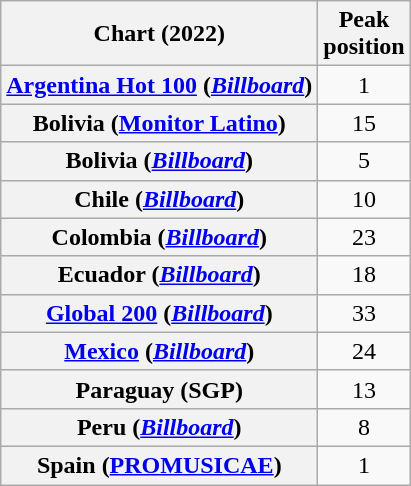<table class="wikitable sortable plainrowheaders" style="text-align:center">
<tr>
<th scope="col">Chart (2022)</th>
<th scope="col">Peak<br>position</th>
</tr>
<tr>
<th scope="row"><a href='#'>Argentina Hot 100</a> (<em><a href='#'>Billboard</a></em>)</th>
<td>1</td>
</tr>
<tr>
<th scope="row">Bolivia (<a href='#'>Monitor Latino</a>)</th>
<td>15</td>
</tr>
<tr>
<th scope="row">Bolivia (<em><a href='#'>Billboard</a></em>)</th>
<td>5</td>
</tr>
<tr>
<th scope="row">Chile (<em><a href='#'>Billboard</a></em>)</th>
<td>10</td>
</tr>
<tr>
<th scope="row">Colombia (<em><a href='#'>Billboard</a></em>)</th>
<td>23</td>
</tr>
<tr>
<th scope="row">Ecuador (<em><a href='#'>Billboard</a></em>)</th>
<td>18</td>
</tr>
<tr>
<th scope="row"><a href='#'>Global 200</a> (<em><a href='#'>Billboard</a></em>)</th>
<td>33</td>
</tr>
<tr>
<th scope="row"><a href='#'>Mexico</a> (<em><a href='#'>Billboard</a></em>)</th>
<td>24</td>
</tr>
<tr>
<th scope="row">Paraguay (SGP)</th>
<td>13</td>
</tr>
<tr>
<th scope="row">Peru (<em><a href='#'>Billboard</a></em>)</th>
<td>8</td>
</tr>
<tr>
<th scope="row">Spain (<a href='#'>PROMUSICAE</a>)</th>
<td>1</td>
</tr>
</table>
